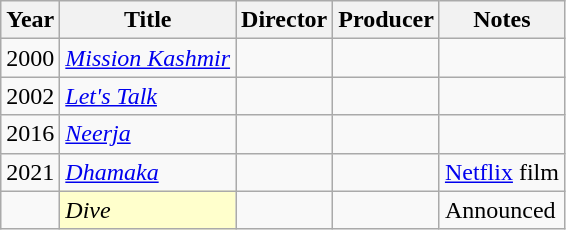<table class="wikitable sortable plainrowheaders">
<tr>
<th>Year</th>
<th>Title</th>
<th>Director</th>
<th>Producer</th>
<th>Notes</th>
</tr>
<tr>
<td>2000</td>
<td><em><a href='#'>Mission Kashmir</a></em></td>
<td></td>
<td></td>
<td></td>
</tr>
<tr>
<td>2002</td>
<td><em><a href='#'>Let's Talk</a></em></td>
<td></td>
<td></td>
<td></td>
</tr>
<tr>
<td>2016</td>
<td><em><a href='#'>Neerja</a></em></td>
<td></td>
<td></td>
<td></td>
</tr>
<tr>
<td>2021</td>
<td><em><a href='#'>Dhamaka</a></em></td>
<td></td>
<td></td>
<td><a href='#'>Netflix</a> film</td>
</tr>
<tr>
<td></td>
<td style="background:#ffc;"><em>Dive</em> </td>
<td></td>
<td></td>
<td>Announced</td>
</tr>
</table>
